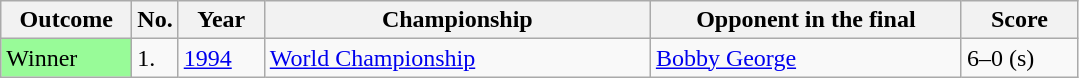<table class="sortable wikitable">
<tr>
<th style="width:80px;">Outcome</th>
<th style="width:20px;">No.</th>
<th style="width:50px;">Year</th>
<th style="width:250px;">Championship</th>
<th style="width:200px;">Opponent in the final</th>
<th style="width:70px;">Score</th>
</tr>
<tr>
<td style="background:#98FB98">Winner</td>
<td>1.</td>
<td><a href='#'>1994</a></td>
<td><a href='#'>World Championship</a></td>
<td> <a href='#'>Bobby George</a></td>
<td>6–0 (s)</td>
</tr>
</table>
